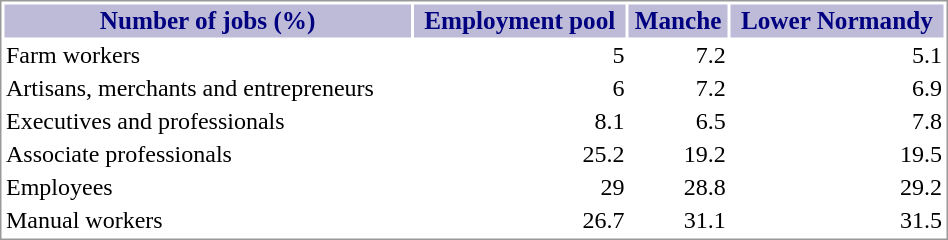<table border="0" align="center" style="border: 1px solid #999; background-color:#FFFFFF" width="50%">
<tr align="center" style="background:#bdbbd7;color:#000080;text-align:center;font-size:105%;padding:3px;">
<th>Number of jobs (%)</th>
<th>Employment pool</th>
<th>Manche</th>
<th>Lower Normandy</th>
</tr>
<tr align=right bgcolor="#ffffff">
<td align=left>Farm workers</td>
<td>5</td>
<td>7.2</td>
<td>5.1</td>
</tr>
<tr align=right bgcolor="#ffffff">
<td align=left>Artisans, merchants and entrepreneurs</td>
<td>6</td>
<td>7.2</td>
<td>6.9</td>
</tr>
<tr align=right bgcolor="#ffffff">
<td align=left>Executives and professionals</td>
<td>8.1</td>
<td>6.5</td>
<td>7.8</td>
</tr>
<tr align=right bgcolor="#ffffff">
<td align=left>Associate professionals</td>
<td>25.2</td>
<td>19.2</td>
<td>19.5</td>
</tr>
<tr align=right bgcolor="#ffffff">
<td align=left>Employees</td>
<td>29</td>
<td>28.8</td>
<td>29.2</td>
</tr>
<tr align=right bgcolor="#ffffff">
<td align=left>Manual workers</td>
<td>26.7</td>
<td>31.1</td>
<td>31.5</td>
</tr>
</table>
